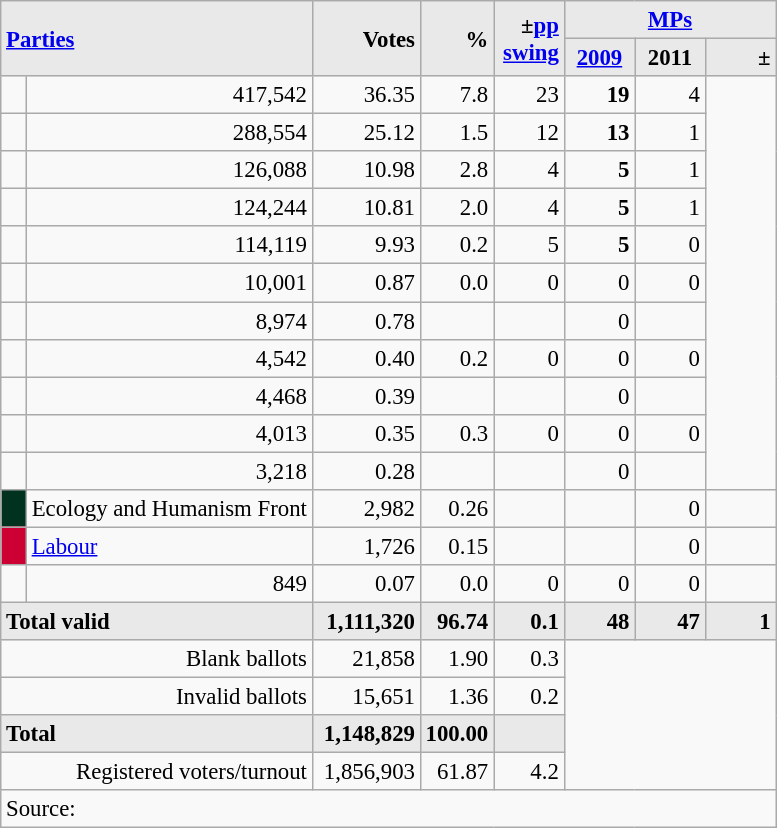<table class="wikitable" style="text-align:right; font-size:95%;">
<tr>
<th rowspan="2" colspan="2" style="background:#e9e9e9; text-align:left;" alignleft><a href='#'>Parties</a></th>
<th rowspan="2" style="background:#e9e9e9; text-align:right;">Votes</th>
<th rowspan="2" style="background:#e9e9e9; text-align:right;">%</th>
<th rowspan="2" style="background:#e9e9e9; text-align:right;">±<a href='#'>pp</a> <a href='#'>swing</a></th>
<th colspan="3" style="background:#e9e9e9; text-align:center;"><a href='#'>MPs</a></th>
</tr>
<tr style="background-color:#E9E9E9">
<th style="background-color:#E9E9E9;text-align:center;"><a href='#'>2009</a></th>
<th style="background-color:#E9E9E9;text-align:center;">2011</th>
<th style="background:#e9e9e9; text-align:right;">±</th>
</tr>
<tr>
<td></td>
<td>417,542</td>
<td>36.35</td>
<td>7.8</td>
<td>23</td>
<td><strong>19</strong></td>
<td>4</td>
</tr>
<tr>
<td></td>
<td>288,554</td>
<td>25.12</td>
<td>1.5</td>
<td>12</td>
<td><strong>13</strong></td>
<td>1</td>
</tr>
<tr>
<td></td>
<td>126,088</td>
<td>10.98</td>
<td>2.8</td>
<td>4</td>
<td><strong>5</strong></td>
<td>1</td>
</tr>
<tr>
<td></td>
<td>124,244</td>
<td>10.81</td>
<td>2.0</td>
<td>4</td>
<td><strong>5</strong></td>
<td>1</td>
</tr>
<tr>
<td></td>
<td>114,119</td>
<td>9.93</td>
<td>0.2</td>
<td>5</td>
<td><strong>5</strong></td>
<td>0</td>
</tr>
<tr>
<td></td>
<td>10,001</td>
<td>0.87</td>
<td>0.0</td>
<td>0</td>
<td>0</td>
<td>0</td>
</tr>
<tr>
<td></td>
<td>8,974</td>
<td>0.78</td>
<td></td>
<td></td>
<td>0</td>
<td></td>
</tr>
<tr>
<td></td>
<td>4,542</td>
<td>0.40</td>
<td>0.2</td>
<td>0</td>
<td>0</td>
<td>0</td>
</tr>
<tr>
<td></td>
<td>4,468</td>
<td>0.39</td>
<td></td>
<td></td>
<td>0</td>
<td></td>
</tr>
<tr>
<td></td>
<td>4,013</td>
<td>0.35</td>
<td>0.3</td>
<td>0</td>
<td>0</td>
<td>0</td>
</tr>
<tr>
<td></td>
<td>3,218</td>
<td>0.28</td>
<td></td>
<td></td>
<td>0</td>
<td></td>
</tr>
<tr>
<td style="width:10px;background-color:#013220;text-align:center;"></td>
<td style="text-align:left;">Ecology and Humanism Front </td>
<td>2,982</td>
<td>0.26</td>
<td></td>
<td></td>
<td>0</td>
<td></td>
</tr>
<tr>
<td style="width: 10px" bgcolor=#CC0033 align="center"></td>
<td align=left><a href='#'>Labour</a></td>
<td>1,726</td>
<td>0.15</td>
<td></td>
<td></td>
<td>0</td>
<td></td>
</tr>
<tr>
<td></td>
<td>849</td>
<td>0.07</td>
<td>0.0</td>
<td>0</td>
<td>0</td>
<td>0</td>
</tr>
<tr>
<td colspan=2 align=left style="background-color:#E9E9E9"><strong>Total valid</strong></td>
<td width="65" align="right" style="background-color:#E9E9E9"><strong>1,111,320</strong></td>
<td width="40" align="right" style="background-color:#E9E9E9"><strong>96.74</strong></td>
<td width="40" align="right" style="background-color:#E9E9E9"><strong>0.1</strong></td>
<td width="40" align="right" style="background-color:#E9E9E9"><strong>48</strong></td>
<td width="40" align="right" style="background-color:#E9E9E9"><strong>47</strong></td>
<td width="40" align="right" style="background-color:#E9E9E9"><strong>1</strong></td>
</tr>
<tr>
<td colspan=2>Blank ballots</td>
<td>21,858</td>
<td>1.90</td>
<td>0.3</td>
<td colspan=4 rowspan=4></td>
</tr>
<tr>
<td colspan=2>Invalid ballots</td>
<td>15,651</td>
<td>1.36</td>
<td>0.2</td>
</tr>
<tr>
<td colspan=2 align=left style="background-color:#E9E9E9"><strong>Total</strong></td>
<td width="50" align="right" style="background-color:#E9E9E9"><strong>1,148,829</strong></td>
<td width="40" align="right" style="background-color:#E9E9E9"><strong>100.00</strong></td>
<td width="40" align="right" style="background-color:#E9E9E9"></td>
</tr>
<tr>
<td colspan=2>Registered voters/turnout</td>
<td>1,856,903</td>
<td>61.87</td>
<td>4.2</td>
</tr>
<tr>
<td colspan=11 align=left>Source: </td>
</tr>
</table>
